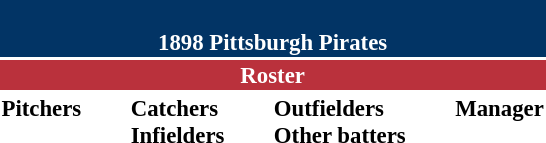<table class="toccolours" style="font-size: 95%;">
<tr>
<th colspan="10" style="background-color: #023465; color: #FFFFFF; text-align: center;"><br>1898 Pittsburgh Pirates</th>
</tr>
<tr>
<td colspan="10" style="background-color: #ba313c; color: white; text-align: center;"><strong>Roster</strong></td>
</tr>
<tr>
<td valign="top"><strong>Pitchers</strong><br>









</td>
<td width="25px"></td>
<td valign="top"><strong>Catchers</strong><br>


<strong>Infielders</strong>







</td>
<td width="25px"></td>
<td valign="top"><strong>Outfielders</strong><br>





<strong>Other batters</strong>
</td>
<td width="25px"></td>
<td valign="top"><strong>Manager</strong><br></td>
</tr>
</table>
